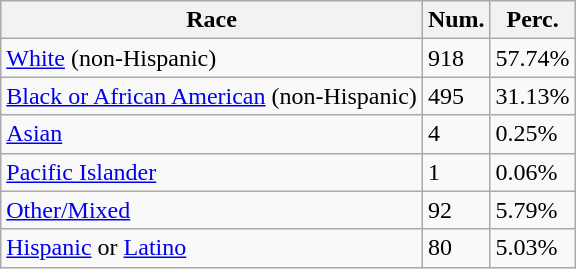<table class="wikitable">
<tr>
<th>Race</th>
<th>Num.</th>
<th>Perc.</th>
</tr>
<tr>
<td><a href='#'>White</a> (non-Hispanic)</td>
<td>918</td>
<td>57.74%</td>
</tr>
<tr>
<td><a href='#'>Black or African American</a> (non-Hispanic)</td>
<td>495</td>
<td>31.13%</td>
</tr>
<tr>
<td><a href='#'>Asian</a></td>
<td>4</td>
<td>0.25%</td>
</tr>
<tr>
<td><a href='#'>Pacific Islander</a></td>
<td>1</td>
<td>0.06%</td>
</tr>
<tr>
<td><a href='#'>Other/Mixed</a></td>
<td>92</td>
<td>5.79%</td>
</tr>
<tr>
<td><a href='#'>Hispanic</a> or <a href='#'>Latino</a></td>
<td>80</td>
<td>5.03%</td>
</tr>
</table>
